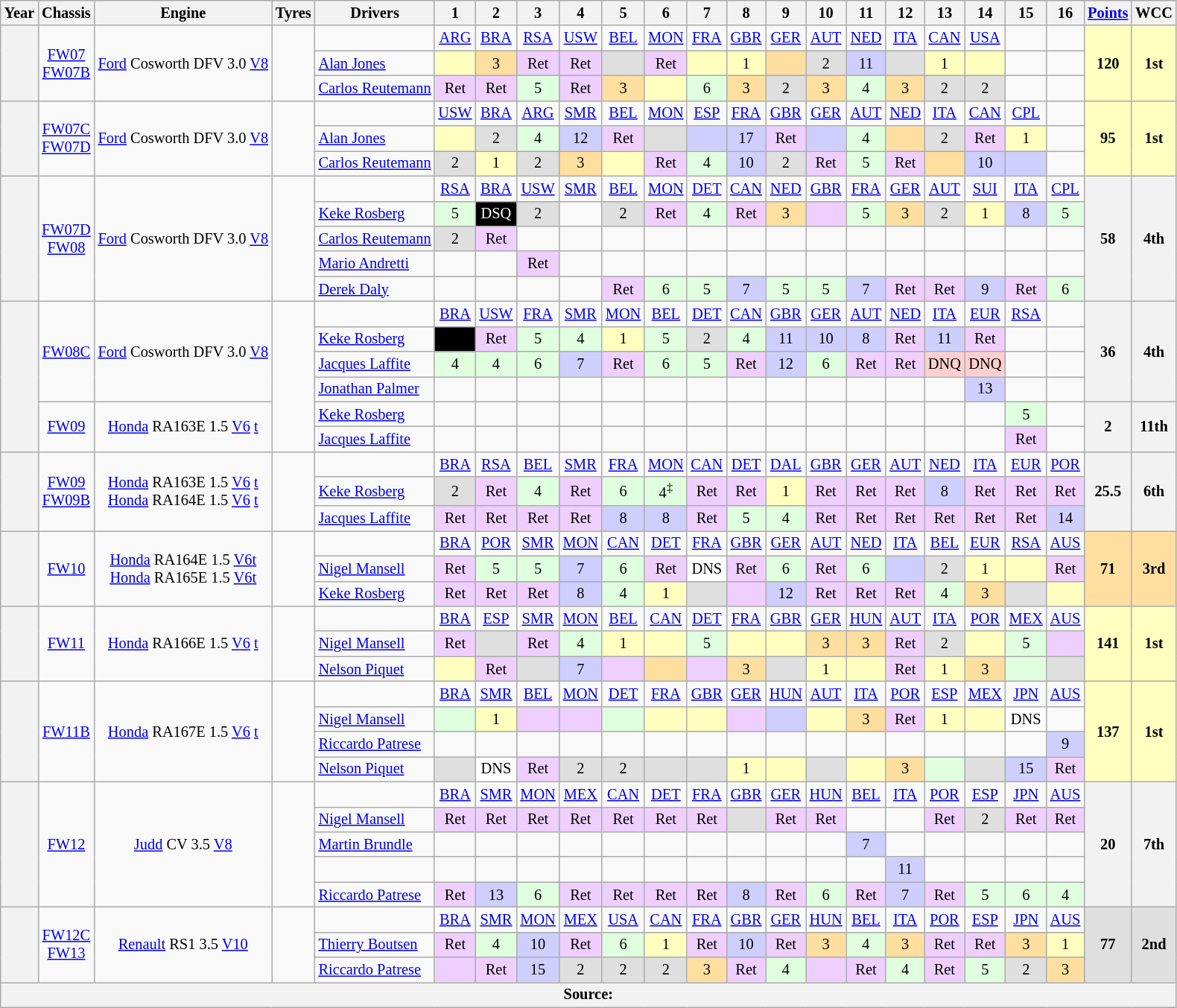<table class="wikitable" style="text-align:center; font-size:85%">
<tr>
<th>Year</th>
<th>Chassis</th>
<th>Engine</th>
<th>Tyres</th>
<th>Drivers</th>
<th>1</th>
<th>2</th>
<th>3</th>
<th>4</th>
<th>5</th>
<th>6</th>
<th>7</th>
<th>8</th>
<th>9</th>
<th>10</th>
<th>11</th>
<th>12</th>
<th>13</th>
<th>14</th>
<th>15</th>
<th>16</th>
<th><a href='#'>Points</a></th>
<th>WCC</th>
</tr>
<tr>
<th rowspan="3"></th>
<td rowspan="3"><a href='#'>FW07</a><br><a href='#'>FW07B</a></td>
<td rowspan="3"><a href='#'>Ford</a> Cosworth DFV 3.0 <a href='#'>V8</a></td>
<td rowspan="3"></td>
<td></td>
<td><a href='#'>ARG</a></td>
<td><a href='#'>BRA</a></td>
<td><a href='#'>RSA</a></td>
<td><a href='#'>USW</a></td>
<td><a href='#'>BEL</a></td>
<td><a href='#'>MON</a></td>
<td><a href='#'>FRA</a></td>
<td><a href='#'>GBR</a></td>
<td><a href='#'>GER</a></td>
<td><a href='#'>AUT</a></td>
<td><a href='#'>NED</a></td>
<td><a href='#'>ITA</a></td>
<td><a href='#'>CAN</a></td>
<td><a href='#'>USA</a></td>
<td></td>
<td></td>
<td rowspan="3" style="background:#FFFFBF;"><strong>120</strong></td>
<td rowspan="3" style="background:#FFFFBF;"><strong>1st</strong></td>
</tr>
<tr>
<td align="left"> <a href='#'>Alan Jones</a></td>
<td style="background:#FFFFBF;"></td>
<td style="background:#FFDF9F;">3</td>
<td style="background:#EFCFFF;">Ret</td>
<td style="background:#EFCFFF;">Ret</td>
<td style="background:#DFDFDF;"></td>
<td style="background:#EFCFFF;">Ret</td>
<td style="background:#FFFFBF;"></td>
<td style="background:#FFFFBF;">1</td>
<td style="background:#FFDF9F;"></td>
<td style="background:#DFDFDF;">2</td>
<td style="background:#CFCFFF;">11</td>
<td style="background:#DFDFDF;"></td>
<td style="background:#FFFFBF;">1</td>
<td style="background:#FFFFBF;"></td>
<td></td>
<td></td>
</tr>
<tr>
<td align="left"> <a href='#'>Carlos Reutemann</a></td>
<td style="background:#EFCFFF;">Ret</td>
<td style="background:#EFCFFF;">Ret</td>
<td style="background:#DFFFDF;">5</td>
<td style="background:#EFCFFF;">Ret</td>
<td style="background:#FFDF9F;">3</td>
<td style="background:#FFFFBF;"></td>
<td style="background:#DFFFDF;">6</td>
<td style="background:#FFDF9F;">3</td>
<td style="background:#DFDFDF;">2</td>
<td style="background:#FFDF9F;">3</td>
<td style="background:#DFFFDF;">4</td>
<td style="background:#FFDF9F;">3</td>
<td style="background:#DFDFDF;">2</td>
<td style="background:#DFDFDF;">2</td>
<td></td>
<td></td>
</tr>
<tr>
<th rowspan="3"></th>
<td rowspan="3"><a href='#'>FW07C</a><br><a href='#'>FW07D</a></td>
<td rowspan="3"><a href='#'>Ford</a> Cosworth DFV 3.0 <a href='#'>V8</a></td>
<td rowspan="3"><br></td>
<td></td>
<td><a href='#'>USW</a></td>
<td><a href='#'>BRA</a></td>
<td><a href='#'>ARG</a></td>
<td><a href='#'>SMR</a></td>
<td><a href='#'>BEL</a></td>
<td><a href='#'>MON</a></td>
<td><a href='#'>ESP</a></td>
<td><a href='#'>FRA</a></td>
<td><a href='#'>GBR</a></td>
<td><a href='#'>GER</a></td>
<td><a href='#'>AUT</a></td>
<td><a href='#'>NED</a></td>
<td><a href='#'>ITA</a></td>
<td><a href='#'>CAN</a></td>
<td><a href='#'>CPL</a></td>
<td></td>
<td rowspan="3" style="background:#FFFFBF;"><strong>95</strong></td>
<td rowspan="3" style="background:#FFFFBF;"><strong>1st</strong></td>
</tr>
<tr>
<td align="left"> <a href='#'>Alan Jones</a></td>
<td style="background:#FFFFBF;"></td>
<td style="background:#DFDFDF;">2</td>
<td style="background:#DFFFDF;">4</td>
<td style="background:#CFCFFF;">12</td>
<td style="background:#EFCFFF;">Ret</td>
<td style="background:#DFDFDF;"></td>
<td style="background:#CFCFFF;"></td>
<td style="background:#CFCFFF;">17</td>
<td style="background:#EFCFFF;">Ret</td>
<td style="background:#CFCFFF;"></td>
<td style="background:#DFFFDF;">4</td>
<td style="background:#FFDF9F;"></td>
<td style="background:#DFDFDF;">2</td>
<td style="background:#EFCFFF;">Ret</td>
<td style="background:#FFFFBF;">1</td>
<td></td>
</tr>
<tr>
<td align="left"> <a href='#'>Carlos Reutemann</a></td>
<td style="background:#DFDFDF;">2</td>
<td style="background:#FFFFBF;">1</td>
<td style="background:#DFDFDF;">2</td>
<td style="background:#FFDF9F;">3</td>
<td style="background:#FFFFBF;"></td>
<td style="background:#EFCFFF;">Ret</td>
<td style="background:#DFFFDF;">4</td>
<td style="background:#CFCFFF;">10</td>
<td style="background:#DFDFDF;">2</td>
<td style="background:#EFCFFF;">Ret</td>
<td style="background:#DFFFDF;">5</td>
<td style="background:#EFCFFF;">Ret</td>
<td style="background:#FFDF9F;"></td>
<td style="background:#CFCFFF;">10</td>
<td style="background:#CFCFFF;"></td>
<td></td>
</tr>
<tr>
<th rowspan="5"></th>
<td rowspan="5"><a href='#'>FW07D</a><br><a href='#'>FW08</a></td>
<td rowspan="5"><a href='#'>Ford</a> Cosworth DFV 3.0 <a href='#'>V8</a></td>
<td rowspan="5"></td>
<td></td>
<td><a href='#'>RSA</a></td>
<td><a href='#'>BRA</a></td>
<td><a href='#'>USW</a></td>
<td><a href='#'>SMR</a></td>
<td><a href='#'>BEL</a></td>
<td><a href='#'>MON</a></td>
<td><a href='#'>DET</a></td>
<td><a href='#'>CAN</a></td>
<td><a href='#'>NED</a></td>
<td><a href='#'>GBR</a></td>
<td><a href='#'>FRA</a></td>
<td><a href='#'>GER</a></td>
<td><a href='#'>AUT</a></td>
<td><a href='#'>SUI</a></td>
<td><a href='#'>ITA</a></td>
<td><a href='#'>CPL</a></td>
<th rowspan="5">58</th>
<th rowspan="5">4th</th>
</tr>
<tr>
<td align="left"> <a href='#'>Keke Rosberg</a></td>
<td style="background:#DFFFDF;">5</td>
<td style="background:#000000; color:white">DSQ</td>
<td style="background:#DFDFDF;">2</td>
<td></td>
<td style="background:#DFDFDF;">2</td>
<td style="background:#EFCFFF;">Ret</td>
<td style="background:#DFFFDF;">4</td>
<td style="background:#EFCFFF;">Ret</td>
<td style="background:#FFDF9F;">3</td>
<td style="background:#EFCFFF;"></td>
<td style="background:#DFFFDF;">5</td>
<td style="background:#FFDF9F;">3</td>
<td style="background:#DFDFDF;">2</td>
<td style="background:#FFFFBF;">1</td>
<td style="background:#CFCFFF;">8</td>
<td style="background:#DFFFDF;">5</td>
</tr>
<tr>
<td align="left"> <a href='#'>Carlos Reutemann</a></td>
<td style="background:#DFDFDF;">2</td>
<td style="background:#EFCFFF;">Ret</td>
<td></td>
<td></td>
<td></td>
<td></td>
<td></td>
<td></td>
<td></td>
<td></td>
<td></td>
<td></td>
<td></td>
<td></td>
<td></td>
<td></td>
</tr>
<tr>
<td align="left"> <a href='#'>Mario Andretti</a></td>
<td></td>
<td></td>
<td style="background:#EFCFFF;">Ret</td>
<td></td>
<td></td>
<td></td>
<td></td>
<td></td>
<td></td>
<td></td>
<td></td>
<td></td>
<td></td>
<td></td>
<td></td>
<td></td>
</tr>
<tr>
<td align="left"> <a href='#'>Derek Daly</a></td>
<td></td>
<td></td>
<td></td>
<td></td>
<td style="background:#EFCFFF;">Ret</td>
<td style="background:#DFFFDF;">6</td>
<td style="background:#DFFFDF;">5</td>
<td style="background:#CFCFFF;">7</td>
<td style="background:#DFFFDF;">5</td>
<td style="background:#DFFFDF;">5</td>
<td style="background:#CFCFFF;">7</td>
<td style="background:#EFCFFF;">Ret</td>
<td style="background:#EFCFFF;">Ret</td>
<td style="background:#CFCFFF;">9</td>
<td style="background:#EFCFFF;">Ret</td>
<td style="background:#DFFFDF;">6</td>
</tr>
<tr>
<th rowspan="6"></th>
<td rowspan="4"><a href='#'>FW08C</a></td>
<td rowspan="4"><a href='#'>Ford</a> Cosworth DFV 3.0 <a href='#'>V8</a></td>
<td rowspan="6"></td>
<td></td>
<td><a href='#'>BRA</a></td>
<td><a href='#'>USW</a></td>
<td><a href='#'>FRA</a></td>
<td><a href='#'>SMR</a></td>
<td><a href='#'>MON</a></td>
<td><a href='#'>BEL</a></td>
<td><a href='#'>DET</a></td>
<td><a href='#'>CAN</a></td>
<td><a href='#'>GBR</a></td>
<td><a href='#'>GER</a></td>
<td><a href='#'>AUT</a></td>
<td><a href='#'>NED</a></td>
<td><a href='#'>ITA</a></td>
<td><a href='#'>EUR</a></td>
<td><a href='#'>RSA</a></td>
<td></td>
<th rowspan="4">36</th>
<th rowspan="4">4th</th>
</tr>
<tr>
<td align="left"> <a href='#'>Keke Rosberg</a></td>
<td style="background:#000000; color:white"></td>
<td style="background:#EFCFFF;">Ret</td>
<td style="background:#DFFFDF;">5</td>
<td style="background:#DFFFDF;">4</td>
<td style="background:#FFFFBF;">1</td>
<td style="background:#DFFFDF;">5</td>
<td style="background:#DFDFDF;">2</td>
<td style="background:#DFFFDF;">4</td>
<td style="background:#CFCFFF;">11</td>
<td style="background:#CFCFFF;">10</td>
<td style="background:#CFCFFF;">8</td>
<td style="background:#EFCFFF;">Ret</td>
<td style="background:#CFCFFF;">11</td>
<td style="background:#EFCFFF;">Ret</td>
<td></td>
<td></td>
</tr>
<tr>
<td align="left"> <a href='#'>Jacques Laffite</a></td>
<td style="background:#DFFFDF;">4</td>
<td style="background:#DFFFDF;">4</td>
<td style="background:#DFFFDF;">6</td>
<td style="background:#CFCFFF;">7</td>
<td style="background:#EFCFFF;">Ret</td>
<td style="background:#DFFFDF;">6</td>
<td style="background:#DFFFDF;">5</td>
<td style="background:#EFCFFF;">Ret</td>
<td style="background:#CFCFFF;">12</td>
<td style="background:#DFFFDF;">6</td>
<td style="background:#EFCFFF;">Ret</td>
<td style="background:#EFCFFF;">Ret</td>
<td style="background:#FFCFCF;">DNQ</td>
<td style="background:#FFCFCF;">DNQ</td>
<td></td>
<td></td>
</tr>
<tr>
<td align="left"> <a href='#'>Jonathan Palmer</a></td>
<td></td>
<td></td>
<td></td>
<td></td>
<td></td>
<td></td>
<td></td>
<td></td>
<td></td>
<td></td>
<td></td>
<td></td>
<td></td>
<td style="background:#CFCFFF;">13</td>
<td></td>
<td></td>
</tr>
<tr>
<td rowspan="2"><a href='#'>FW09</a></td>
<td rowspan="2"><a href='#'>Honda</a> RA163E 1.5 <a href='#'>V6</a> <a href='#'>t</a></td>
<td align="left"> <a href='#'>Keke Rosberg</a></td>
<td></td>
<td></td>
<td></td>
<td></td>
<td></td>
<td></td>
<td></td>
<td></td>
<td></td>
<td></td>
<td></td>
<td></td>
<td></td>
<td></td>
<td style="background:#DFFFDF;">5</td>
<td></td>
<th rowspan="2">2</th>
<th rowspan="2">11th</th>
</tr>
<tr>
<td align="left"> <a href='#'>Jacques Laffite</a></td>
<td></td>
<td></td>
<td></td>
<td></td>
<td></td>
<td></td>
<td></td>
<td></td>
<td></td>
<td></td>
<td></td>
<td></td>
<td></td>
<td></td>
<td style="background:#EFCFFF;">Ret</td>
<td></td>
</tr>
<tr>
<th rowspan="3"></th>
<td rowspan="3"><a href='#'>FW09</a><br><a href='#'>FW09B</a></td>
<td rowspan="3"><a href='#'>Honda</a> RA163E 1.5 <a href='#'>V6</a> <a href='#'>t</a><br><a href='#'>Honda</a> RA164E 1.5 <a href='#'>V6</a> <a href='#'>t</a></td>
<td rowspan="3"></td>
<td></td>
<td><a href='#'>BRA</a></td>
<td><a href='#'>RSA</a></td>
<td><a href='#'>BEL</a></td>
<td><a href='#'>SMR</a></td>
<td><a href='#'>FRA</a></td>
<td><a href='#'>MON</a></td>
<td><a href='#'>CAN</a></td>
<td><a href='#'>DET</a></td>
<td><a href='#'>DAL</a></td>
<td><a href='#'>GBR</a></td>
<td><a href='#'>GER</a></td>
<td><a href='#'>AUT</a></td>
<td><a href='#'>NED</a></td>
<td><a href='#'>ITA</a></td>
<td><a href='#'>EUR</a></td>
<td><a href='#'>POR</a></td>
<th rowspan="3">25.5</th>
<th rowspan="3">6th</th>
</tr>
<tr>
<td align="left"> <a href='#'>Keke Rosberg</a></td>
<td style="background:#DFDFDF;">2</td>
<td style="background:#EFCFFF;">Ret</td>
<td style="background:#DFFFDF;">4</td>
<td style="background:#EFCFFF;">Ret</td>
<td style="background:#DFFFDF;">6</td>
<td style="background:#DFFFDF;">4<sup>‡</sup></td>
<td style="background:#EFCFFF;">Ret</td>
<td style="background:#EFCFFF;">Ret</td>
<td style="background:#FFFFBF;">1</td>
<td style="background:#EFCFFF;">Ret</td>
<td style="background:#EFCFFF;">Ret</td>
<td style="background:#EFCFFF;">Ret</td>
<td style="background:#CFCFFF;">8</td>
<td style="background:#EFCFFF;">Ret</td>
<td style="background:#EFCFFF;">Ret</td>
<td style="background:#EFCFFF;">Ret</td>
</tr>
<tr>
<td align="left"> <a href='#'>Jacques Laffite</a></td>
<td style="background:#EFCFFF;">Ret</td>
<td style="background:#EFCFFF;">Ret</td>
<td style="background:#EFCFFF;">Ret</td>
<td style="background:#EFCFFF;">Ret</td>
<td style="background:#CFCFFF;">8</td>
<td style="background:#CFCFFF;">8</td>
<td style="background:#EFCFFF;">Ret</td>
<td style="background:#DFFFDF;">5</td>
<td style="background:#DFFFDF;">4</td>
<td style="background:#EFCFFF;">Ret</td>
<td style="background:#EFCFFF;">Ret</td>
<td style="background:#EFCFFF;">Ret</td>
<td style="background:#EFCFFF;">Ret</td>
<td style="background:#EFCFFF;">Ret</td>
<td style="background:#EFCFFF;">Ret</td>
<td style="background:#CFCFFF;">14</td>
</tr>
<tr>
<th rowspan="3"></th>
<td rowspan="3"><a href='#'>FW10</a></td>
<td rowspan="3"><a href='#'>Honda</a> RA164E 1.5 <a href='#'>V6</a><a href='#'>t</a><br><a href='#'>Honda</a> RA165E 1.5 <a href='#'>V6</a><a href='#'>t</a></td>
<td rowspan="3"></td>
<td></td>
<td><a href='#'>BRA</a></td>
<td><a href='#'>POR</a></td>
<td><a href='#'>SMR</a></td>
<td><a href='#'>MON</a></td>
<td><a href='#'>CAN</a></td>
<td><a href='#'>DET</a></td>
<td><a href='#'>FRA</a></td>
<td><a href='#'>GBR</a></td>
<td><a href='#'>GER</a></td>
<td><a href='#'>AUT</a></td>
<td><a href='#'>NED</a></td>
<td><a href='#'>ITA</a></td>
<td><a href='#'>BEL</a></td>
<td><a href='#'>EUR</a></td>
<td><a href='#'>RSA</a></td>
<td><a href='#'>AUS</a></td>
<td rowspan="3" style="background:#FFDF9F;"><strong>71</strong></td>
<td rowspan="3" style="background:#FFDF9F;"><strong>3rd</strong></td>
</tr>
<tr>
<td align="left"> <a href='#'>Nigel Mansell</a></td>
<td style="background:#EFCFFF;">Ret</td>
<td style="background:#DFFFDF;">5</td>
<td style="background:#DFFFDF;">5</td>
<td style="background:#CFCFFF;">7</td>
<td style="background:#DFFFDF;">6</td>
<td style="background:#EFCFFF;">Ret</td>
<td style="background:#FFFFFF;">DNS</td>
<td style="background:#EFCFFF;">Ret</td>
<td style="background:#DFFFDF;">6</td>
<td style="background:#EFCFFF;">Ret</td>
<td style="background:#DFFFDF;">6</td>
<td style="background:#CFCFFF;"></td>
<td style="background:#DFDFDF;">2</td>
<td style="background:#FFFFBF;">1</td>
<td style="background:#FFFFBF;"></td>
<td style="background:#EFCFFF;">Ret</td>
</tr>
<tr>
<td align="left"> <a href='#'>Keke Rosberg</a></td>
<td style="background:#EFCFFF;">Ret</td>
<td style="background:#EFCFFF;">Ret</td>
<td style="background:#EFCFFF;">Ret</td>
<td style="background:#CFCFFF;">8</td>
<td style="background:#DFFFDF;">4</td>
<td style="background:#FFFFBF;">1</td>
<td style="background:#DFDFDF;"></td>
<td style="background:#EFCFFF;"></td>
<td style="background:#CFCFFF;">12</td>
<td style="background:#EFCFFF;">Ret</td>
<td style="background:#EFCFFF;">Ret</td>
<td style="background:#EFCFFF;">Ret</td>
<td style="background:#DFFFDF;">4</td>
<td style="background:#FFDF9F;">3</td>
<td style="background:#DFDFDF;"></td>
<td style="background:#FFFFBF;"></td>
</tr>
<tr>
<th rowspan="3"></th>
<td rowspan="3"><a href='#'>FW11</a></td>
<td rowspan="3"><a href='#'>Honda</a> RA166E 1.5 <a href='#'>V6</a> <a href='#'>t</a></td>
<td rowspan="3"></td>
<td></td>
<td><a href='#'>BRA</a></td>
<td><a href='#'>ESP</a></td>
<td><a href='#'>SMR</a></td>
<td><a href='#'>MON</a></td>
<td><a href='#'>BEL</a></td>
<td><a href='#'>CAN</a></td>
<td><a href='#'>DET</a></td>
<td><a href='#'>FRA</a></td>
<td><a href='#'>GBR</a></td>
<td><a href='#'>GER</a></td>
<td><a href='#'>HUN</a></td>
<td><a href='#'>AUT</a></td>
<td><a href='#'>ITA</a></td>
<td><a href='#'>POR</a></td>
<td><a href='#'>MEX</a></td>
<td><a href='#'>AUS</a></td>
<td rowspan="3" style="background:#FFFFBF;"><strong>141</strong></td>
<td rowspan="3" style="background:#FFFFBF;"><strong>1st</strong></td>
</tr>
<tr>
<td align="left"> <a href='#'>Nigel Mansell</a></td>
<td style="background:#EFCFFF;">Ret</td>
<td style="background:#DFDFDF;"></td>
<td style="background:#EFCFFF;">Ret</td>
<td style="background:#DFFFDF;">4</td>
<td style="background:#FFFFBF;">1</td>
<td style="background:#FFFFBF;"></td>
<td style="background:#DFFFDF;">5</td>
<td style="background:#FFFFBF;"></td>
<td style="background:#FFFFBF;"></td>
<td style="background:#FFDF9F;">3</td>
<td style="background:#FFDF9F;">3</td>
<td style="background:#EFCFFF;">Ret</td>
<td style="background:#DFDFDF;">2</td>
<td style="background:#FFFFBF;"></td>
<td style="background:#DFFFDF;">5</td>
<td style="background:#EFCFFF;"></td>
</tr>
<tr>
<td align="left"> <a href='#'>Nelson Piquet</a></td>
<td style="background:#FFFFBF;"></td>
<td style="background:#EFCFFF;">Ret</td>
<td style="background:#DFDFDF;"></td>
<td style="background:#CFCFFF;">7</td>
<td style="background:#EFCFFF;"></td>
<td style="background:#FFDF9F;"></td>
<td style="background:#EFCFFF;"></td>
<td style="background:#FFDF9F;">3</td>
<td style="background:#DFDFDF;"></td>
<td style="background:#FFFFBF;">1</td>
<td style="background:#FFFFBF;"></td>
<td style="background:#EFCFFF;">Ret</td>
<td style="background:#FFFFBF;">1</td>
<td style="background:#FFDF9F;">3</td>
<td style="background:#DFFFDF;"></td>
<td style="background:#DFDFDF;"></td>
</tr>
<tr>
<th rowspan="4"></th>
<td rowspan="4"><a href='#'>FW11B</a></td>
<td rowspan="4"><a href='#'>Honda</a> RA167E 1.5 <a href='#'>V6</a> <a href='#'>t</a></td>
<td rowspan="4"></td>
<td></td>
<td><a href='#'>BRA</a></td>
<td><a href='#'>SMR</a></td>
<td><a href='#'>BEL</a></td>
<td><a href='#'>MON</a></td>
<td><a href='#'>DET</a></td>
<td><a href='#'>FRA</a></td>
<td><a href='#'>GBR</a></td>
<td><a href='#'>GER</a></td>
<td><a href='#'>HUN</a></td>
<td><a href='#'>AUT</a></td>
<td><a href='#'>ITA</a></td>
<td><a href='#'>POR</a></td>
<td><a href='#'>ESP</a></td>
<td><a href='#'>MEX</a></td>
<td><a href='#'>JPN</a></td>
<td><a href='#'>AUS</a></td>
<td rowspan="4" style="background:#FFFFBF;"><strong>137</strong></td>
<td rowspan="4" style="background:#FFFFBF;"><strong>1st</strong></td>
</tr>
<tr>
<td align="left"> <a href='#'>Nigel Mansell</a></td>
<td style="background:#DFFFDF;"></td>
<td style="background:#FFFFBF;">1</td>
<td style="background:#EFCFFF;"></td>
<td style="background:#EFCFFF;"></td>
<td style="background:#DFFFDF;"></td>
<td style="background:#FFFFBF;"></td>
<td style="background:#FFFFBF;"></td>
<td style="background:#EFCFFF;"></td>
<td style="background:#CFCFFF;"></td>
<td style="background:#FFFFBF;"></td>
<td style="background:#FFDF9F;">3</td>
<td style="background:#EFCFFF;">Ret</td>
<td style="background:#FFFFBF;">1</td>
<td style="background:#FFFFBF;"></td>
<td style="background:#FFFFFF;">DNS</td>
<td></td>
</tr>
<tr>
<td align="left"> <a href='#'>Riccardo Patrese</a></td>
<td></td>
<td></td>
<td></td>
<td></td>
<td></td>
<td></td>
<td></td>
<td></td>
<td></td>
<td></td>
<td></td>
<td></td>
<td></td>
<td></td>
<td></td>
<td style="background:#CFCFFF;">9</td>
</tr>
<tr>
<td align="left"> <a href='#'>Nelson Piquet</a></td>
<td style="background:#DFDFDF;"></td>
<td style="background:#FFFFFF;">DNS</td>
<td style="background:#EFCFFF;">Ret</td>
<td style="background:#DFDFDF;">2</td>
<td style="background:#DFDFDF;">2</td>
<td style="background:#DFDFDF;"></td>
<td style="background:#DFDFDF;"></td>
<td style="background:#FFFFBF;">1</td>
<td style="background:#FFFFBF;"></td>
<td style="background:#DFDFDF;"></td>
<td style="background:#FFFFBF;"></td>
<td style="background:#FFDF9F;">3</td>
<td style="background:#DFFFDF;"></td>
<td style="background:#DFDFDF;"></td>
<td style="background:#CFCFFF;">15</td>
<td style="background:#EFCFFF;">Ret</td>
</tr>
<tr>
<th rowspan="5"></th>
<td rowspan="5"><a href='#'>FW12</a></td>
<td rowspan="5"><a href='#'>Judd</a> CV 3.5 <a href='#'>V8</a></td>
<td rowspan="5"></td>
<td></td>
<td><a href='#'>BRA</a></td>
<td><a href='#'>SMR</a></td>
<td><a href='#'>MON</a></td>
<td><a href='#'>MEX</a></td>
<td><a href='#'>CAN</a></td>
<td><a href='#'>DET</a></td>
<td><a href='#'>FRA</a></td>
<td><a href='#'>GBR</a></td>
<td><a href='#'>GER</a></td>
<td><a href='#'>HUN</a></td>
<td><a href='#'>BEL</a></td>
<td><a href='#'>ITA</a></td>
<td><a href='#'>POR</a></td>
<td><a href='#'>ESP</a></td>
<td><a href='#'>JPN</a></td>
<td><a href='#'>AUS</a></td>
<th rowspan="5">20</th>
<th rowspan="5">7th</th>
</tr>
<tr>
<td align="left"> <a href='#'>Nigel Mansell</a></td>
<td style="background:#EFCFFF;">Ret</td>
<td style="background:#EFCFFF;">Ret</td>
<td style="background:#EFCFFF;">Ret</td>
<td style="background:#EFCFFF;">Ret</td>
<td style="background:#EFCFFF;">Ret</td>
<td style="background:#EFCFFF;">Ret</td>
<td style="background:#EFCFFF;">Ret</td>
<td style="background:#DFDFDF;"></td>
<td style="background:#EFCFFF;">Ret</td>
<td style="background:#EFCFFF;">Ret</td>
<td></td>
<td></td>
<td style="background:#EFCFFF;">Ret</td>
<td style="background:#DFDFDF;">2</td>
<td style="background:#EFCFFF;">Ret</td>
<td style="background:#EFCFFF;">Ret</td>
</tr>
<tr>
<td align="left"> <a href='#'>Martin Brundle</a></td>
<td></td>
<td></td>
<td></td>
<td></td>
<td></td>
<td></td>
<td></td>
<td></td>
<td></td>
<td></td>
<td style="background:#CFCFFF;">7</td>
<td></td>
<td></td>
<td></td>
<td></td>
<td></td>
</tr>
<tr>
<td align="left"></td>
<td></td>
<td></td>
<td></td>
<td></td>
<td></td>
<td></td>
<td></td>
<td></td>
<td></td>
<td></td>
<td></td>
<td style="background:#CFCFFF;">11</td>
<td></td>
<td></td>
<td></td>
<td></td>
</tr>
<tr>
<td align="left"> <a href='#'>Riccardo Patrese</a></td>
<td style="background:#EFCFFF;">Ret</td>
<td style="background:#CFCFFF;">13</td>
<td style="background:#DFFFDF;">6</td>
<td style="background:#EFCFFF;">Ret</td>
<td style="background:#EFCFFF;">Ret</td>
<td style="background:#EFCFFF;">Ret</td>
<td style="background:#EFCFFF;">Ret</td>
<td style="background:#CFCFFF;">8</td>
<td style="background:#EFCFFF;">Ret</td>
<td style="background:#DFFFDF;">6</td>
<td style="background:#EFCFFF;">Ret</td>
<td style="background:#CFCFFF;">7</td>
<td style="background:#EFCFFF;">Ret</td>
<td style="background:#DFFFDF;">5</td>
<td style="background:#DFFFDF;">6</td>
<td style="background:#DFFFDF;">4</td>
</tr>
<tr>
<th rowspan="3"></th>
<td rowspan="3"><a href='#'>FW12C</a><br><a href='#'>FW13</a></td>
<td rowspan="3"><a href='#'>Renault</a> RS1 3.5 <a href='#'>V10</a></td>
<td rowspan="3"></td>
<td></td>
<td><a href='#'>BRA</a></td>
<td><a href='#'>SMR</a></td>
<td><a href='#'>MON</a></td>
<td><a href='#'>MEX</a></td>
<td><a href='#'>USA</a></td>
<td><a href='#'>CAN</a></td>
<td><a href='#'>FRA</a></td>
<td><a href='#'>GBR</a></td>
<td><a href='#'>GER</a></td>
<td><a href='#'>HUN</a></td>
<td><a href='#'>BEL</a></td>
<td><a href='#'>ITA</a></td>
<td><a href='#'>POR</a></td>
<td><a href='#'>ESP</a></td>
<td><a href='#'>JPN</a></td>
<td><a href='#'>AUS</a></td>
<td rowspan="3" style="background:#DFDFDF;"><strong>77</strong></td>
<td rowspan="3" style="background:#DFDFDF;"><strong>2nd</strong></td>
</tr>
<tr>
<td align="left"> <a href='#'>Thierry Boutsen</a></td>
<td style="background:#EFCFFF;">Ret</td>
<td style="background:#DFFFDF;">4</td>
<td style="background:#CFCFFF;">10</td>
<td style="background:#EFCFFF;">Ret</td>
<td style="background:#DFFFDF;">6</td>
<td style="background:#FFFFBF;">1</td>
<td style="background:#EFCFFF;">Ret</td>
<td style="background:#CFCFFF;">10</td>
<td style="background:#EFCFFF;">Ret</td>
<td style="background:#FFDF9F;">3</td>
<td style="background:#DFFFDF;">4</td>
<td style="background:#FFDF9F;">3</td>
<td style="background:#EFCFFF;">Ret</td>
<td style="background:#EFCFFF;">Ret</td>
<td style="background:#FFDF9F;">3</td>
<td style="background:#FFFFBF;">1</td>
</tr>
<tr>
<td align="left"> <a href='#'>Riccardo Patrese</a></td>
<td style="background:#efcfff;"></td>
<td style="background:#EFCFFF;">Ret</td>
<td style="background:#CFCFFF;">15</td>
<td style="background:#DFDFDF;">2</td>
<td style="background:#DFDFDF;">2</td>
<td style="background:#DFDFDF;">2</td>
<td style="background:#FFDF9F;">3</td>
<td style="background:#EFCFFF;">Ret</td>
<td style="background:#DFFFDF;">4</td>
<td style="background:#EFCFFF;"></td>
<td style="background:#EFCFFF;">Ret</td>
<td style="background:#DFFFDF;">4</td>
<td style="background:#EFCFFF;">Ret</td>
<td style="background:#DFFFDF;">5</td>
<td style="background:#DFDFDF;">2</td>
<td style="background:#FFDF9F;">3</td>
</tr>
<tr>
<th colspan="23">Source:</th>
</tr>
</table>
